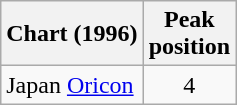<table class="wikitable">
<tr>
<th align="left">Chart (1996)</th>
<th align="center">Peak<br>position</th>
</tr>
<tr>
<td align="left">Japan <a href='#'>Oricon</a></td>
<td align="center">4</td>
</tr>
</table>
